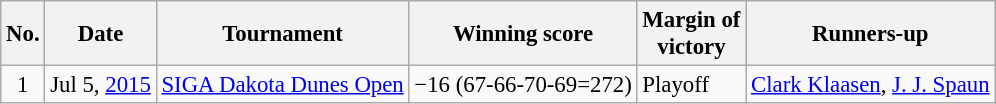<table class="wikitable" style="font-size:95%;">
<tr>
<th>No.</th>
<th>Date</th>
<th>Tournament</th>
<th>Winning score</th>
<th>Margin of<br>victory</th>
<th>Runners-up</th>
</tr>
<tr>
<td align=center>1</td>
<td align=right>Jul 5, <a href='#'>2015</a></td>
<td><a href='#'>SIGA Dakota Dunes Open</a></td>
<td>−16 (67-66-70-69=272)</td>
<td>Playoff</td>
<td> <a href='#'>Clark Klaasen</a>,  <a href='#'>J. J. Spaun</a></td>
</tr>
</table>
